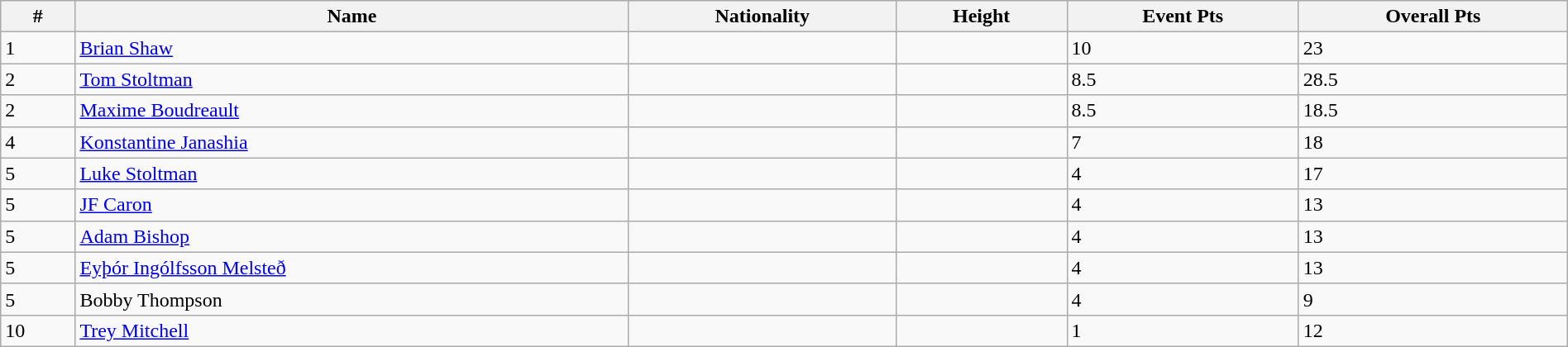<table class="wikitable sortable" style="display: inline-table;width: 100%;">
<tr>
<th>#</th>
<th>Name</th>
<th>Nationality</th>
<th>Height</th>
<th>Event Pts</th>
<th>Overall Pts</th>
</tr>
<tr>
<td>1</td>
<td><a href='#'>Brian Shaw</a></td>
<td></td>
<td></td>
<td>10</td>
<td>23</td>
</tr>
<tr>
<td>2</td>
<td><a href='#'>Tom Stoltman</a></td>
<td></td>
<td></td>
<td>8.5</td>
<td>28.5</td>
</tr>
<tr>
<td>2</td>
<td><a href='#'>Maxime Boudreault</a></td>
<td></td>
<td></td>
<td>8.5</td>
<td>18.5</td>
</tr>
<tr>
<td>4</td>
<td><a href='#'>Konstantine Janashia</a></td>
<td></td>
<td></td>
<td>7</td>
<td>18</td>
</tr>
<tr>
<td>5</td>
<td><a href='#'>Luke Stoltman</a></td>
<td></td>
<td></td>
<td>4</td>
<td>17</td>
</tr>
<tr>
<td>5</td>
<td><a href='#'>JF Caron</a></td>
<td></td>
<td></td>
<td>4</td>
<td>13</td>
</tr>
<tr>
<td>5</td>
<td><a href='#'>Adam Bishop</a></td>
<td></td>
<td></td>
<td>4</td>
<td>13</td>
</tr>
<tr>
<td>5</td>
<td><a href='#'>Eyþór Ingólfsson Melsteð</a></td>
<td></td>
<td></td>
<td>4</td>
<td>13</td>
</tr>
<tr>
<td>5</td>
<td>Bobby Thompson</td>
<td></td>
<td></td>
<td>4</td>
<td>9</td>
</tr>
<tr>
<td>10</td>
<td><a href='#'>Trey Mitchell</a></td>
<td></td>
<td></td>
<td>1</td>
<td>12</td>
</tr>
</table>
